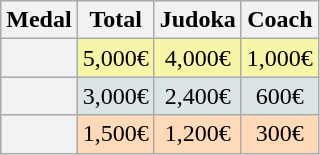<table class=wikitable style="text-align:center;">
<tr>
<th>Medal</th>
<th>Total</th>
<th>Judoka</th>
<th>Coach</th>
</tr>
<tr bgcolor=F7F6A8>
<th></th>
<td>5,000€</td>
<td>4,000€</td>
<td>1,000€</td>
</tr>
<tr bgcolor=DCE5E5>
<th></th>
<td>3,000€</td>
<td>2,400€</td>
<td>600€</td>
</tr>
<tr bgcolor=FFDAB9>
<th></th>
<td>1,500€</td>
<td>1,200€</td>
<td>300€</td>
</tr>
</table>
